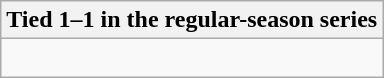<table class="wikitable collapsible collapsed">
<tr>
<th>Tied 1–1 in the regular-season series</th>
</tr>
<tr>
<td><br>
</td>
</tr>
</table>
